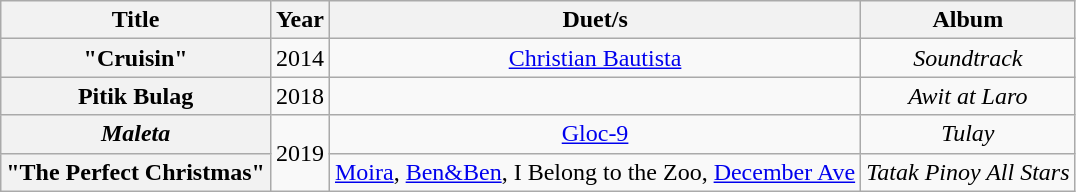<table class="wikitable plainrowheaders" style="text-align:center;">
<tr>
<th>Title</th>
<th>Year</th>
<th>Duet/s</th>
<th>Album</th>
</tr>
<tr>
<th scope="row">"Cruisin"</th>
<td>2014</td>
<td><a href='#'>Christian Bautista</a></td>
<td><em>Soundtrack</em></td>
</tr>
<tr>
<th scope="row">Pitik Bulag</th>
<td>2018</td>
<td></td>
<td><em>Awit at Laro</em></td>
</tr>
<tr>
<th scope="row"><em>Maleta</em></th>
<td rowspan="2">2019</td>
<td><a href='#'>Gloc-9</a></td>
<td><em>Tulay</em></td>
</tr>
<tr>
<th scope="row">"The Perfect Christmas"</th>
<td><a href='#'>Moira</a>, <a href='#'>Ben&Ben</a>, I Belong to the Zoo, <a href='#'>December Ave</a></td>
<td><em>Tatak Pinoy All Stars</em></td>
</tr>
</table>
